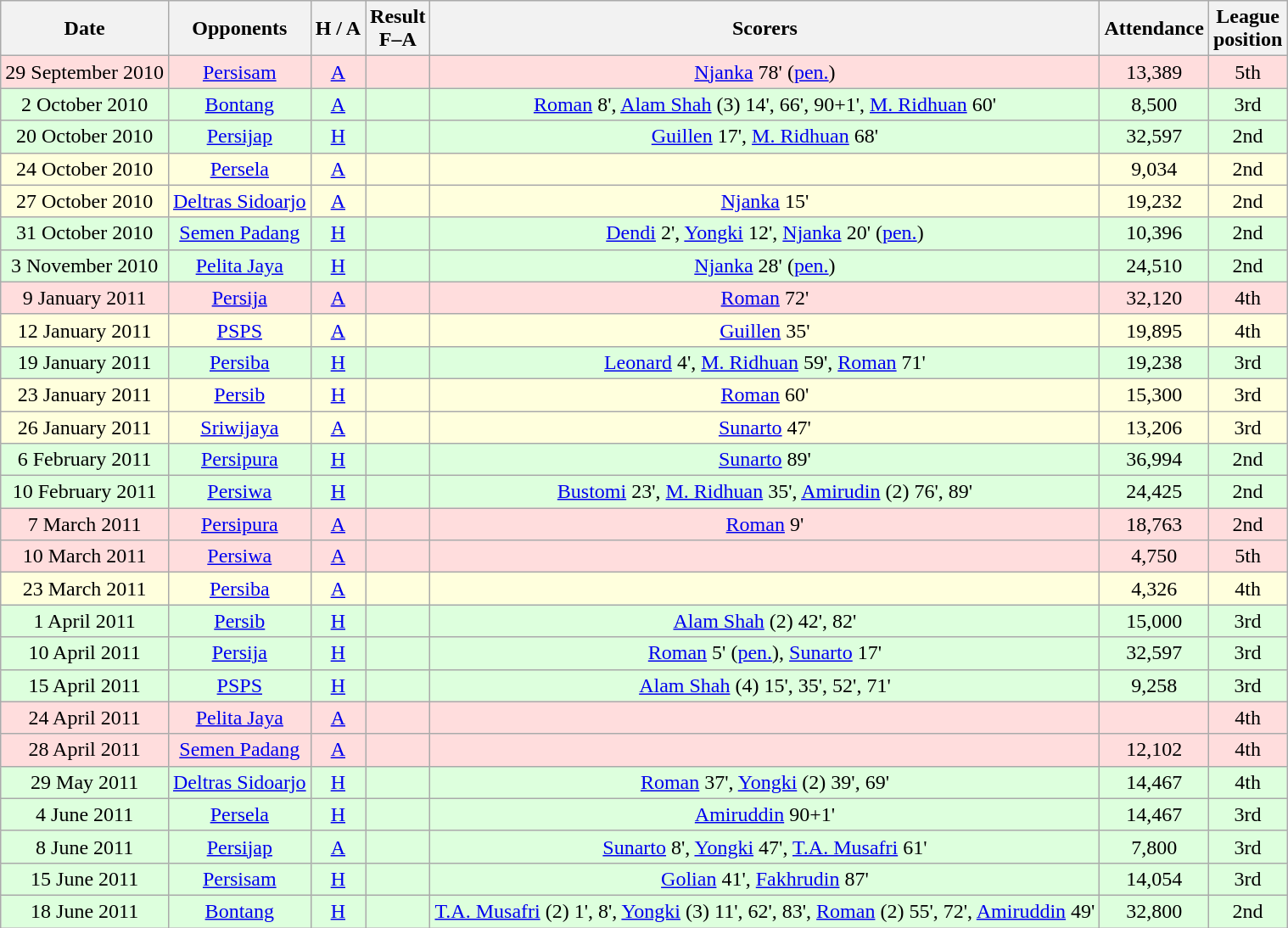<table class="wikitable" style="text-align:center">
<tr>
<th>Date</th>
<th>Opponents</th>
<th>H / A</th>
<th>Result<br>F–A</th>
<th>Scorers</th>
<th>Attendance</th>
<th>League<br>position</th>
</tr>
<tr style="background:#ffdddd">
<td>29 September 2010</td>
<td><a href='#'>Persisam</a></td>
<td><a href='#'>A</a></td>
<td></td>
<td><a href='#'>Njanka</a> 78' (<a href='#'>pen.</a>)</td>
<td>13,389</td>
<td>5th</td>
</tr>
<tr style="background:#ddffdd">
<td>2 October 2010</td>
<td><a href='#'>Bontang</a></td>
<td><a href='#'>A</a></td>
<td></td>
<td><a href='#'>Roman</a> 8', <a href='#'>Alam Shah</a> (3) 14', 66', 90+1', <a href='#'>M. Ridhuan</a> 60'</td>
<td>8,500</td>
<td>3rd</td>
</tr>
<tr bgcolor="#ddffdd">
<td>20 October 2010</td>
<td><a href='#'>Persijap</a></td>
<td><a href='#'>H</a></td>
<td></td>
<td><a href='#'>Guillen</a> 17', <a href='#'>M. Ridhuan</a> 68'</td>
<td>32,597</td>
<td>2nd</td>
</tr>
<tr style="background:#ffffdd">
<td>24 October 2010</td>
<td><a href='#'>Persela</a></td>
<td><a href='#'>A</a></td>
<td></td>
<td></td>
<td>9,034</td>
<td>2nd</td>
</tr>
<tr style="background:#ffffdd">
<td>27 October 2010</td>
<td><a href='#'>Deltras Sidoarjo</a></td>
<td><a href='#'>A</a></td>
<td></td>
<td><a href='#'>Njanka</a> 15'</td>
<td>19,232</td>
<td>2nd</td>
</tr>
<tr bgcolor="#ddffdd">
<td>31 October 2010</td>
<td><a href='#'>Semen Padang</a></td>
<td><a href='#'>H</a></td>
<td></td>
<td><a href='#'>Dendi</a> 2', <a href='#'>Yongki</a> 12', <a href='#'>Njanka</a> 20' (<a href='#'>pen.</a>)</td>
<td>10,396</td>
<td>2nd</td>
</tr>
<tr bgcolor="#ddffdd">
<td>3 November 2010</td>
<td><a href='#'>Pelita Jaya</a></td>
<td><a href='#'>H</a></td>
<td></td>
<td><a href='#'>Njanka</a> 28' (<a href='#'>pen.</a>)</td>
<td>24,510</td>
<td>2nd</td>
</tr>
<tr style="background:#ffdddd">
<td>9 January 2011</td>
<td><a href='#'>Persija</a></td>
<td><a href='#'>A</a></td>
<td></td>
<td><a href='#'>Roman</a> 72'</td>
<td>32,120</td>
<td>4th</td>
</tr>
<tr style="background:#ffffdd">
<td>12 January 2011</td>
<td><a href='#'>PSPS</a></td>
<td><a href='#'>A</a></td>
<td></td>
<td><a href='#'>Guillen</a> 35'</td>
<td>19,895</td>
<td>4th</td>
</tr>
<tr bgcolor="#ddffdd">
<td>19 January 2011</td>
<td><a href='#'>Persiba</a></td>
<td><a href='#'>H</a></td>
<td></td>
<td><a href='#'>Leonard</a> 4', <a href='#'>M. Ridhuan</a> 59', <a href='#'>Roman</a> 71'</td>
<td>19,238</td>
<td>3rd</td>
</tr>
<tr style="background:#ffffdd">
<td>23 January 2011</td>
<td><a href='#'>Persib</a></td>
<td><a href='#'>H</a></td>
<td></td>
<td><a href='#'>Roman</a> 60'</td>
<td>15,300</td>
<td>3rd</td>
</tr>
<tr style="background:#ffffdd">
<td>26 January 2011</td>
<td><a href='#'>Sriwijaya</a></td>
<td><a href='#'>A</a></td>
<td></td>
<td><a href='#'>Sunarto</a> 47'</td>
<td>13,206</td>
<td>3rd</td>
</tr>
<tr bgcolor="#ddffdd">
<td>6 February 2011</td>
<td><a href='#'>Persipura</a></td>
<td><a href='#'>H</a></td>
<td></td>
<td><a href='#'>Sunarto</a> 89'</td>
<td>36,994</td>
<td>2nd</td>
</tr>
<tr bgcolor="#ddffdd">
<td>10 February 2011</td>
<td><a href='#'>Persiwa</a></td>
<td><a href='#'>H</a></td>
<td></td>
<td><a href='#'>Bustomi</a> 23', <a href='#'>M. Ridhuan</a> 35', <a href='#'>Amirudin</a> (2) 76', 89'</td>
<td>24,425</td>
<td>2nd</td>
</tr>
<tr style="background:#ffdddd">
<td>7 March 2011</td>
<td><a href='#'>Persipura</a></td>
<td><a href='#'>A</a></td>
<td></td>
<td><a href='#'>Roman</a> 9'</td>
<td>18,763</td>
<td>2nd</td>
</tr>
<tr style="background:#ffdddd">
<td>10 March 2011</td>
<td><a href='#'>Persiwa</a></td>
<td><a href='#'>A</a></td>
<td></td>
<td></td>
<td>4,750</td>
<td>5th</td>
</tr>
<tr style="background:#ffffdd">
<td>23 March 2011</td>
<td><a href='#'>Persiba</a></td>
<td><a href='#'>A</a></td>
<td></td>
<td></td>
<td>4,326</td>
<td>4th</td>
</tr>
<tr bgcolor="#ddffdd">
<td>1 April 2011</td>
<td><a href='#'>Persib</a></td>
<td><a href='#'>H</a></td>
<td></td>
<td><a href='#'>Alam Shah</a> (2) 42', 82'</td>
<td>15,000</td>
<td>3rd</td>
</tr>
<tr bgcolor="#ddffdd">
<td>10 April 2011</td>
<td><a href='#'>Persija</a></td>
<td><a href='#'>H</a></td>
<td></td>
<td><a href='#'>Roman</a> 5' (<a href='#'>pen.</a>), <a href='#'>Sunarto</a> 17'</td>
<td>32,597</td>
<td>3rd</td>
</tr>
<tr bgcolor="#ddffdd">
<td>15 April 2011</td>
<td><a href='#'>PSPS</a></td>
<td><a href='#'>H</a></td>
<td></td>
<td><a href='#'>Alam Shah</a> (4) 15', 35', 52', 71'</td>
<td>9,258</td>
<td>3rd</td>
</tr>
<tr style="background:#ffdddd">
<td>24 April 2011</td>
<td><a href='#'>Pelita Jaya</a></td>
<td><a href='#'>A</a></td>
<td></td>
<td></td>
<td></td>
<td>4th</td>
</tr>
<tr style="background:#ffdddd">
<td>28 April 2011</td>
<td><a href='#'>Semen Padang</a></td>
<td><a href='#'>A</a></td>
<td></td>
<td></td>
<td>12,102</td>
<td>4th</td>
</tr>
<tr bgcolor="#ddffdd">
<td>29 May 2011</td>
<td><a href='#'>Deltras Sidoarjo</a></td>
<td><a href='#'>H</a></td>
<td></td>
<td><a href='#'>Roman</a> 37', <a href='#'>Yongki</a> (2) 39', 69'</td>
<td>14,467</td>
<td>4th</td>
</tr>
<tr bgcolor="#ddffdd">
<td>4 June 2011</td>
<td><a href='#'>Persela</a></td>
<td><a href='#'>H</a></td>
<td></td>
<td><a href='#'>Amiruddin</a> 90+1'</td>
<td>14,467</td>
<td>3rd</td>
</tr>
<tr bgcolor="#ddffdd">
<td>8 June 2011</td>
<td><a href='#'>Persijap</a></td>
<td><a href='#'>A</a></td>
<td></td>
<td><a href='#'>Sunarto</a> 8', <a href='#'>Yongki</a> 47', <a href='#'>T.A. Musafri</a> 61'</td>
<td>7,800</td>
<td>3rd</td>
</tr>
<tr bgcolor="#ddffdd">
<td>15 June 2011</td>
<td><a href='#'>Persisam</a></td>
<td><a href='#'>H</a></td>
<td></td>
<td><a href='#'>Golian</a> 41', <a href='#'>Fakhrudin</a> 87'</td>
<td>14,054</td>
<td>3rd</td>
</tr>
<tr bgcolor="#ddffdd">
<td>18 June 2011</td>
<td><a href='#'>Bontang</a></td>
<td><a href='#'>H</a></td>
<td></td>
<td><a href='#'>T.A. Musafri</a> (2) 1', 8', <a href='#'>Yongki</a> (3) 11', 62', 83', <a href='#'>Roman</a> (2) 55', 72', <a href='#'>Amiruddin</a> 49'</td>
<td>32,800</td>
<td>2nd</td>
</tr>
</table>
